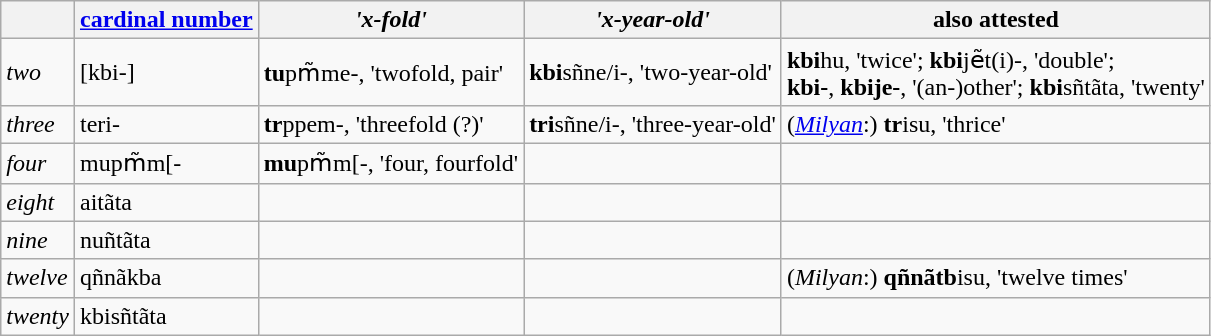<table class="wikitable">
<tr>
<th></th>
<th><a href='#'>cardinal number</a></th>
<th><em> 'x-fold' </em></th>
<th><em> 'x-year-old' </em></th>
<th>also attested</th>
</tr>
<tr>
<td><em>two</em></td>
<td>[kbi-]</td>
<td><strong>tu</strong>pm̃me-, 'twofold, pair'</td>
<td><strong>kbi</strong>sñne/i-, 'two-year-old'</td>
<td><strong>kbi</strong>hu, 'twice'; <strong>kbi</strong>jẽt(i)-, 'double'; <br><strong>kbi-</strong>, <strong>kbije-</strong>, '(an-)other'; <strong>kbi</strong>sñtãta, 'twenty'</td>
</tr>
<tr>
<td><em>three</em></td>
<td>teri-</td>
<td><strong>tr</strong>ppem-, 'threefold (?)'</td>
<td><strong>tri</strong>sñne/i-, 'three-year-old'</td>
<td>(<em><a href='#'>Milyan</a></em>:) <strong>tr</strong>isu, 'thrice'</td>
</tr>
<tr>
<td><em>four</em></td>
<td>mupm̃m[-</td>
<td><strong>mu</strong>pm̃m[-, 'four, fourfold'</td>
<td></td>
<td></td>
</tr>
<tr>
<td><em>eight</em></td>
<td>aitãta</td>
<td></td>
<td></td>
<td></td>
</tr>
<tr>
<td><em>nine</em></td>
<td>nuñtãta</td>
<td></td>
<td></td>
<td></td>
</tr>
<tr>
<td><em>twelve</em></td>
<td>qñnãkba</td>
<td></td>
<td></td>
<td>(<em>Milyan</em>:) <strong>qñnãtb</strong>isu, 'twelve times'</td>
</tr>
<tr>
<td><em>twenty</em></td>
<td>kbisñtãta</td>
<td></td>
<td></td>
<td></td>
</tr>
</table>
